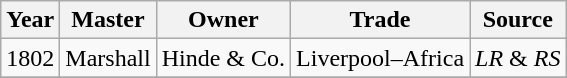<table class=" wikitable">
<tr>
<th>Year</th>
<th>Master</th>
<th>Owner</th>
<th>Trade</th>
<th>Source</th>
</tr>
<tr>
<td>1802</td>
<td>Marshall</td>
<td>Hinde & Co.</td>
<td>Liverpool–Africa</td>
<td><em>LR</em> & <em>RS</em></td>
</tr>
<tr>
</tr>
</table>
